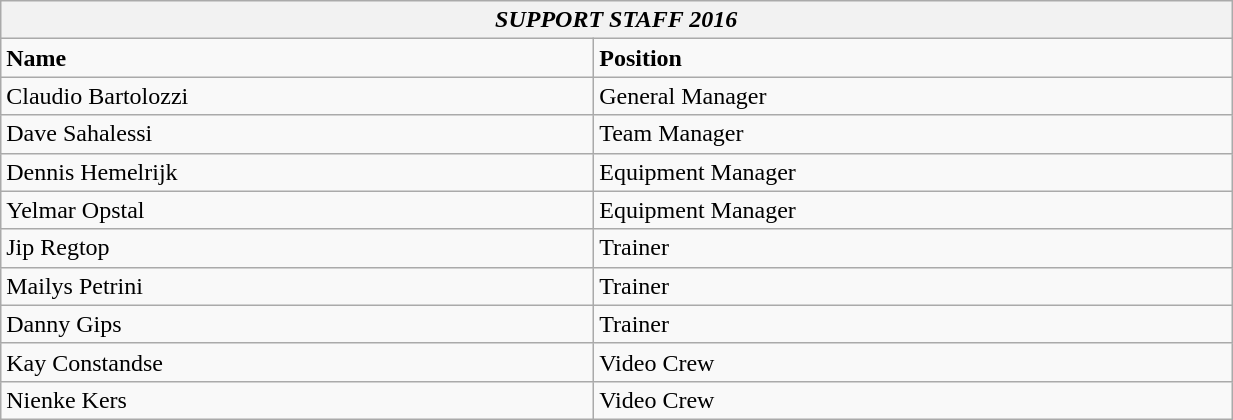<table class="wikitable" style="width:65%;">
<tr>
<th colspan="5"><em>SUPPORT STAFF 2016</em></th>
</tr>
<tr style="text-align:left;">
<td><strong>Name</strong></td>
<td><strong>Position</strong></td>
</tr>
<tr style="text-align:left;">
<td>Claudio Bartolozzi</td>
<td>General Manager</td>
</tr>
<tr style="text-align:left;">
<td>Dave Sahalessi</td>
<td>Team Manager</td>
</tr>
<tr style="text-align:left;">
<td>Dennis Hemelrijk</td>
<td>Equipment Manager</td>
</tr>
<tr style="text-align:left;">
<td>Yelmar Opstal</td>
<td>Equipment Manager</td>
</tr>
<tr style="text-align:left;">
<td>Jip Regtop</td>
<td>Trainer</td>
</tr>
<tr style="text-align:left;">
<td>Mailys Petrini</td>
<td>Trainer</td>
</tr>
<tr style="text-align:left;">
<td>Danny Gips</td>
<td>Trainer</td>
</tr>
<tr style="text-align:left;">
<td>Kay Constandse</td>
<td>Video Crew</td>
</tr>
<tr style="text-align:left;">
<td>Nienke Kers</td>
<td>Video Crew</td>
</tr>
</table>
